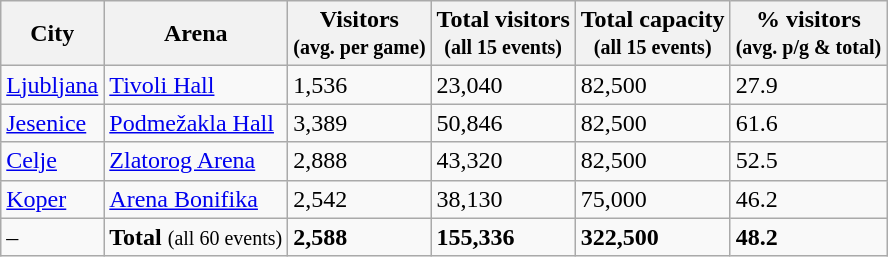<table class="wikitable">
<tr>
<th align=center>City</th>
<th align=center>Arena</th>
<th align=center>Visitors<br><small>(avg. per game)</small></th>
<th align=center>Total visitors<br><small>(all 15 events)</small></th>
<th align=center>Total capacity<br><small>(all 15 events)</small></th>
<th align=center>% visitors<br><small>(avg. p/g & total)</small></th>
</tr>
<tr>
<td><a href='#'>Ljubljana</a></td>
<td><a href='#'>Tivoli Hall</a></td>
<td>1,536</td>
<td>23,040</td>
<td>82,500</td>
<td>27.9</td>
</tr>
<tr>
<td><a href='#'>Jesenice</a></td>
<td><a href='#'>Podmežakla Hall</a></td>
<td>3,389</td>
<td>50,846</td>
<td>82,500</td>
<td>61.6</td>
</tr>
<tr>
<td><a href='#'>Celje</a></td>
<td><a href='#'>Zlatorog Arena</a></td>
<td>2,888</td>
<td>43,320</td>
<td>82,500</td>
<td>52.5</td>
</tr>
<tr>
<td><a href='#'>Koper</a></td>
<td><a href='#'>Arena Bonifika</a></td>
<td>2,542</td>
<td>38,130</td>
<td>75,000</td>
<td>46.2</td>
</tr>
<tr>
<td>–</td>
<td><strong>Total</strong> <small>(all 60 events)</small></td>
<td><strong>2,588</strong></td>
<td><strong>155,336</strong></td>
<td><strong>322,500</strong></td>
<td><strong>48.2</strong></td>
</tr>
</table>
